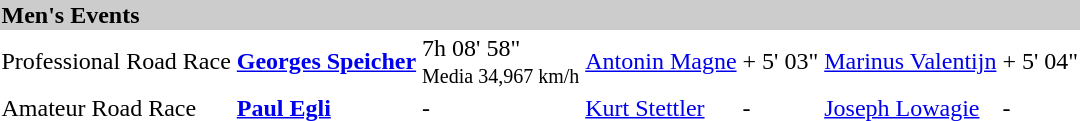<table>
<tr bgcolor="#cccccc">
<td colspan=7><strong>Men's Events</strong></td>
</tr>
<tr>
<td>Professional Road Race<br></td>
<td><strong><a href='#'>Georges Speicher</a></strong><br><small></small></td>
<td>7h 08' 58"<br><small>Media 34,967 km/h</small></td>
<td><a href='#'>Antonin Magne</a><br><small></small></td>
<td>+ 5' 03"</td>
<td><a href='#'>Marinus Valentijn</a><br><small></small></td>
<td>+ 5' 04"</td>
</tr>
<tr>
<td>Amateur Road Race</td>
<td><strong><a href='#'>Paul Egli</a></strong><br><small></small></td>
<td>-</td>
<td><a href='#'>Kurt Stettler</a><br><small></small></td>
<td>-</td>
<td><a href='#'>Joseph Lowagie</a><br><small></small></td>
<td>-</td>
</tr>
<tr>
</tr>
</table>
